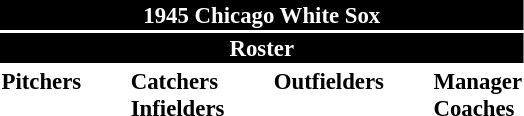<table class="toccolours" style="font-size: 95%;">
<tr>
<th colspan="10" style="background-color: black; color: white; text-align: center;">1945 Chicago White Sox</th>
</tr>
<tr>
<td colspan="10" style="background-color: black; color: white; text-align: center;"><strong>Roster</strong></td>
</tr>
<tr>
<td valign="top"><strong>Pitchers</strong><br>









</td>
<td width="25px"></td>
<td valign="top"><strong>Catchers</strong><br>

<strong>Infielders</strong>








</td>
<td width="25px"></td>
<td valign="top"><strong>Outfielders</strong><br>



</td>
<td width="25px"></td>
<td valign="top"><strong>Manager</strong><br>
<strong>Coaches</strong>


</td>
</tr>
</table>
